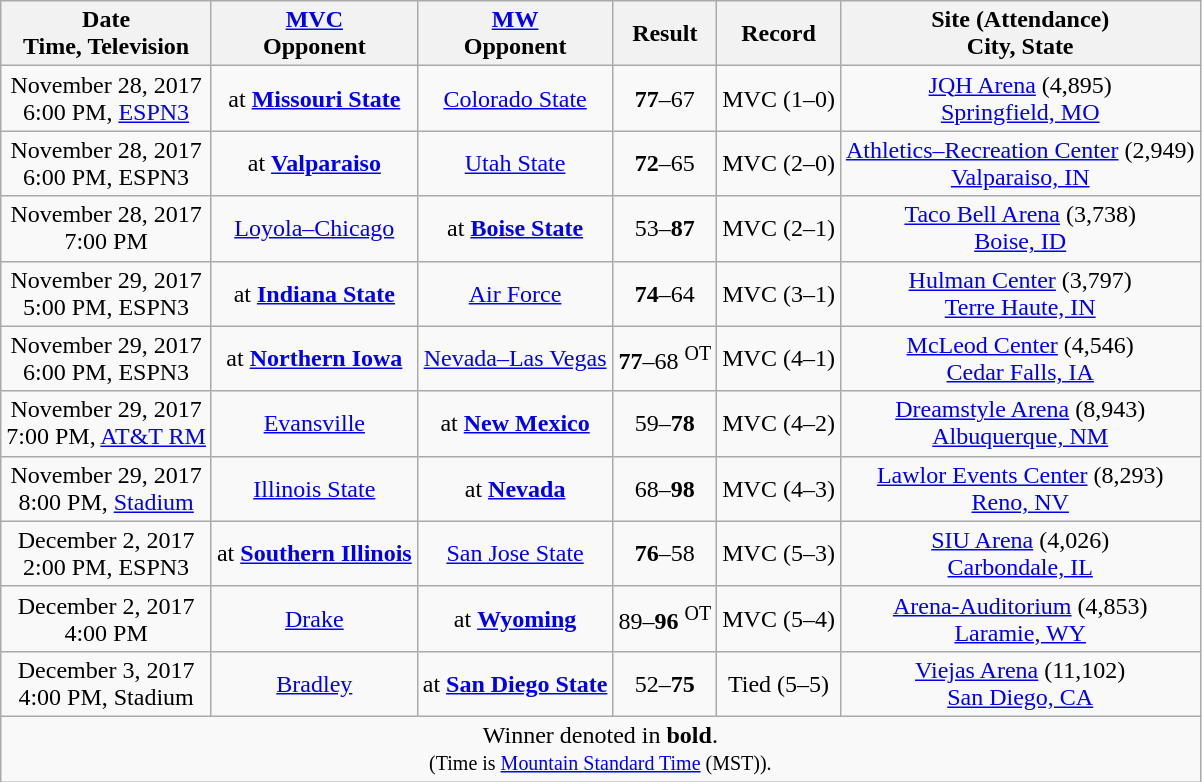<table class="wikitable sortable" style="text-align:center;" border="1">
<tr>
<th>Date<br>Time, Television</th>
<th><strong><a href='#'>MVC</a></strong><br>Opponent</th>
<th><strong><a href='#'>MW</a></strong><br>Opponent</th>
<th>Result</th>
<th>Record</th>
<th>Site (Attendance)<br>City, State</th>
</tr>
<tr>
<td>November 28, 2017<br>6:00 PM, <a href='#'>ESPN3</a></td>
<td>at <strong><a href='#'>Missouri State</a></strong></td>
<td><a href='#'>Colorado State</a></td>
<td><strong>77</strong>–67</td>
<td>MVC (1–0)</td>
<td><a href='#'>JQH Arena</a> (4,895)<br><a href='#'>Springfield, MO</a></td>
</tr>
<tr>
<td>November 28, 2017<br>6:00 PM, ESPN3</td>
<td>at <strong><a href='#'>Valparaiso</a></strong></td>
<td><a href='#'>Utah State</a></td>
<td><strong>72</strong>–65</td>
<td>MVC (2–0)</td>
<td><a href='#'>Athletics–Recreation Center</a> (2,949)<br><a href='#'>Valparaiso, IN</a></td>
</tr>
<tr>
<td>November 28, 2017<br>7:00 PM</td>
<td><a href='#'>Loyola–Chicago</a></td>
<td>at <strong><a href='#'>Boise State</a></strong></td>
<td>53–<strong>87</strong></td>
<td>MVC (2–1)</td>
<td><a href='#'>Taco Bell Arena</a> (3,738)<br><a href='#'>Boise, ID</a></td>
</tr>
<tr>
<td>November 29, 2017<br>5:00 PM, ESPN3</td>
<td>at <strong><a href='#'>Indiana State</a></strong></td>
<td><a href='#'>Air Force</a></td>
<td><strong>74</strong>–64</td>
<td>MVC (3–1)</td>
<td><a href='#'>Hulman Center</a> (3,797)<br><a href='#'>Terre Haute, IN</a></td>
</tr>
<tr>
<td>November 29, 2017<br>6:00 PM, ESPN3</td>
<td>at <strong><a href='#'>Northern Iowa</a></strong></td>
<td><a href='#'>Nevada–Las Vegas</a></td>
<td><strong>77</strong>–68 <sup>OT</sup></td>
<td>MVC (4–1)</td>
<td><a href='#'>McLeod Center</a> (4,546)<br><a href='#'>Cedar Falls, IA</a></td>
</tr>
<tr>
<td>November 29, 2017<br>7:00 PM, <a href='#'>AT&T RM</a></td>
<td><a href='#'>Evansville</a></td>
<td>at <strong><a href='#'>New Mexico</a></strong></td>
<td>59–<strong>78</strong></td>
<td>MVC (4–2)</td>
<td><a href='#'>Dreamstyle Arena</a> (8,943)<br><a href='#'>Albuquerque, NM</a></td>
</tr>
<tr>
<td>November 29, 2017<br>8:00 PM, <a href='#'>Stadium</a></td>
<td><a href='#'>Illinois State</a></td>
<td>at <strong><a href='#'>Nevada</a></strong></td>
<td>68–<strong>98</strong></td>
<td>MVC (4–3)</td>
<td><a href='#'>Lawlor Events Center</a> (8,293)<br><a href='#'>Reno, NV</a></td>
</tr>
<tr>
<td>December 2, 2017<br>2:00 PM, ESPN3</td>
<td>at <strong><a href='#'>Southern Illinois</a></strong></td>
<td><a href='#'>San Jose State</a></td>
<td><strong>76</strong>–58</td>
<td>MVC (5–3)</td>
<td><a href='#'>SIU Arena</a> (4,026)<br><a href='#'>Carbondale, IL</a></td>
</tr>
<tr>
<td>December 2, 2017<br>4:00 PM</td>
<td><a href='#'>Drake</a></td>
<td>at <strong><a href='#'>Wyoming</a></strong></td>
<td>89–<strong>96</strong> <sup>OT</sup></td>
<td>MVC (5–4)</td>
<td><a href='#'>Arena-Auditorium</a> (4,853)<br><a href='#'>Laramie, WY</a></td>
</tr>
<tr>
<td>December 3, 2017<br>4:00 PM, Stadium</td>
<td><a href='#'>Bradley</a></td>
<td>at <strong><a href='#'>San Diego State</a></strong></td>
<td>52–<strong>75</strong></td>
<td>Tied (5–5)</td>
<td><a href='#'>Viejas Arena</a> (11,102)<br><a href='#'>San Diego, CA</a></td>
</tr>
<tr>
<td colspan=6>Winner denoted in <strong>bold</strong>.<br><small>(Time is <a href='#'>Mountain Standard Time</a> (MST)).</small></td>
</tr>
</table>
